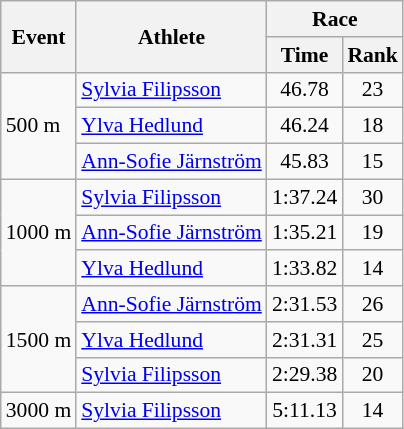<table class="wikitable" border="1" style="font-size:90%">
<tr>
<th rowspan=2>Event</th>
<th rowspan=2>Athlete</th>
<th colspan=2>Race</th>
</tr>
<tr>
<th>Time</th>
<th>Rank</th>
</tr>
<tr>
<td rowspan=3>500 m</td>
<td><a href='#'>Sylvia Filipsson</a></td>
<td align=center>46.78</td>
<td align=center>23</td>
</tr>
<tr>
<td><a href='#'>Ylva Hedlund</a></td>
<td align=center>46.24</td>
<td align=center>18</td>
</tr>
<tr>
<td><a href='#'>Ann-Sofie Järnström</a></td>
<td align=center>45.83</td>
<td align=center>15</td>
</tr>
<tr>
<td rowspan=3>1000 m</td>
<td><a href='#'>Sylvia Filipsson</a></td>
<td align=center>1:37.24</td>
<td align=center>30</td>
</tr>
<tr>
<td><a href='#'>Ann-Sofie Järnström</a></td>
<td align=center>1:35.21</td>
<td align=center>19</td>
</tr>
<tr>
<td><a href='#'>Ylva Hedlund</a></td>
<td align=center>1:33.82</td>
<td align=center>14</td>
</tr>
<tr>
<td rowspan=3>1500 m</td>
<td><a href='#'>Ann-Sofie Järnström</a></td>
<td align=center>2:31.53</td>
<td align=center>26</td>
</tr>
<tr>
<td><a href='#'>Ylva Hedlund</a></td>
<td align=center>2:31.31</td>
<td align=center>25</td>
</tr>
<tr>
<td><a href='#'>Sylvia Filipsson</a></td>
<td align=center>2:29.38</td>
<td align=center>20</td>
</tr>
<tr>
<td>3000 m</td>
<td><a href='#'>Sylvia Filipsson</a></td>
<td align=center>5:11.13</td>
<td align=center>14</td>
</tr>
</table>
